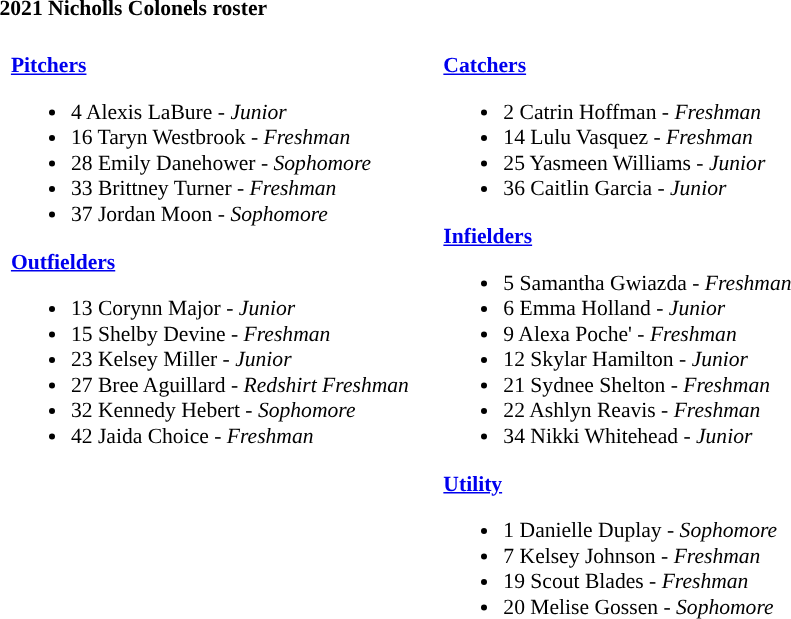<table class="toccolours" style="text-align: left; font-size:90%;">
<tr>
<th colspan="9">2021 Nicholls Colonels roster</th>
</tr>
<tr>
<td width="03"> </td>
<td valign="top"><br><strong><a href='#'>Pitchers</a></strong><ul><li>4 Alexis LaBure - <em>Junior</em></li><li>16 Taryn Westbrook - <em>Freshman</em></li><li>28 Emily Danehower - <em>Sophomore</em></li><li>33 Brittney Turner - <em>Freshman</em></li><li>37 Jordan Moon - <em>Sophomore</em></li></ul><strong><a href='#'>Outfielders</a></strong><ul><li>13 Corynn Major - <em>Junior</em></li><li>15 Shelby Devine - <em>Freshman</em></li><li>23 Kelsey Miller - <em>Junior</em></li><li>27 Bree Aguillard - <em>Redshirt Freshman</em></li><li>32 Kennedy Hebert - <em>Sophomore</em></li><li>42 Jaida Choice - <em>Freshman</em></li></ul></td>
<td width="15"> </td>
<td valign="top"><br><strong><a href='#'>Catchers</a></strong><ul><li>2 Catrin Hoffman - <em>Freshman</em></li><li>14 Lulu Vasquez - <em>Freshman</em></li><li>25 Yasmeen Williams - <em>Junior</em></li><li>36 Caitlin Garcia - <em>Junior</em></li></ul><strong><a href='#'>Infielders</a></strong><ul><li>5 Samantha Gwiazda - <em>Freshman</em></li><li>6 Emma Holland - <em>Junior</em></li><li>9 Alexa Poche' - <em>Freshman</em></li><li>12 Skylar Hamilton - <em>Junior</em></li><li>21 Sydnee Shelton - <em>Freshman</em></li><li>22 Ashlyn Reavis - <em>Freshman</em></li><li>34 Nikki Whitehead - <em>Junior</em></li></ul><strong><a href='#'>Utility</a></strong><ul><li>1 Danielle Duplay - <em>Sophomore</em></li><li>7 Kelsey Johnson - <em>Freshman</em></li><li>19 Scout Blades - <em>Freshman</em></li><li>20 Melise Gossen - <em>Sophomore</em></li></ul></td>
</tr>
</table>
